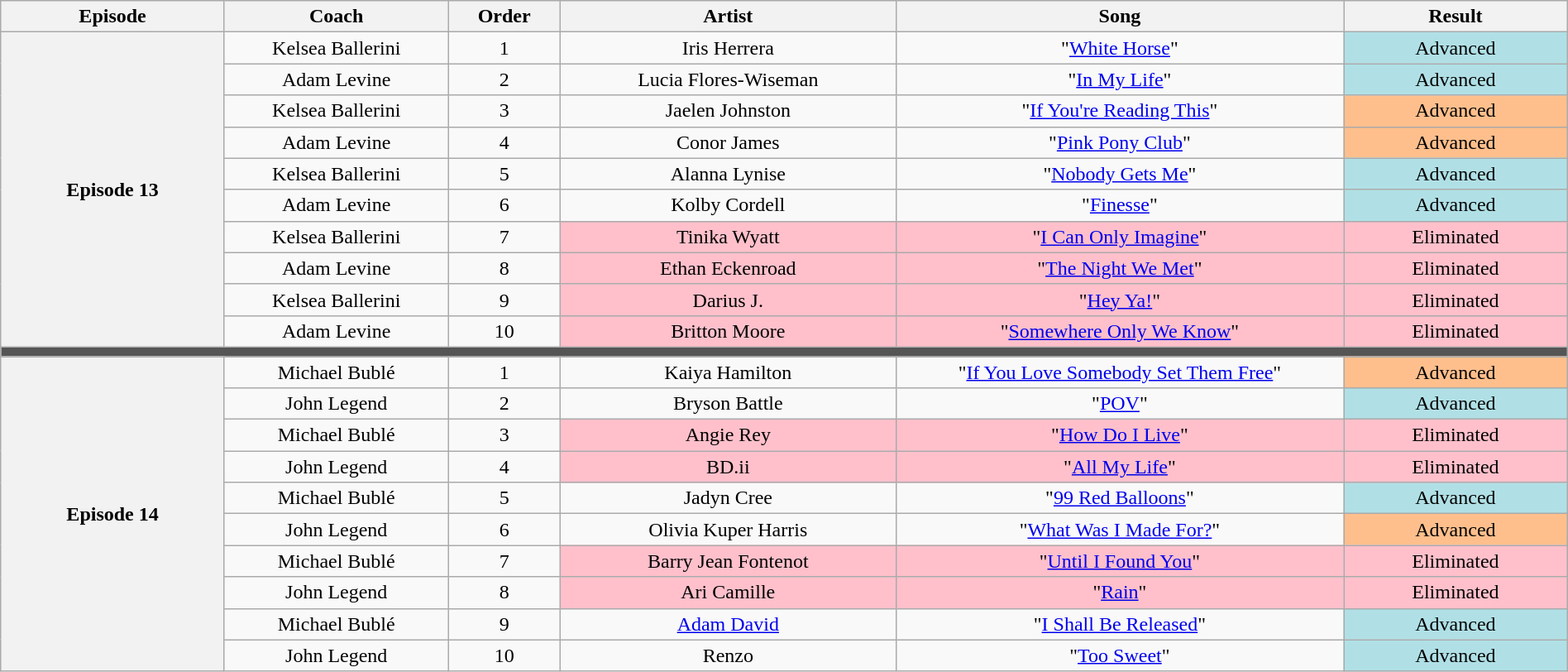<table class="wikitable" style="text-align:center; width:100%">
<tr>
<th style="width:10%">Episode</th>
<th style="width:10%">Coach</th>
<th style="width:05%">Order</th>
<th style="width:15%">Artist</th>
<th style="width:20%">Song</th>
<th style="width:10%">Result</th>
</tr>
<tr>
<th rowspan="10">Episode 13<br></th>
<td>Kelsea Ballerini</td>
<td>1</td>
<td>Iris Herrera</td>
<td>"<a href='#'>White Horse</a>"</td>
<td style="background:#B0E0E6">Advanced</td>
</tr>
<tr>
<td>Adam Levine</td>
<td>2</td>
<td>Lucia Flores-Wiseman</td>
<td>"<a href='#'>In My Life</a>"</td>
<td style="background:#B0E0E6">Advanced</td>
</tr>
<tr>
<td>Kelsea Ballerini</td>
<td>3</td>
<td>Jaelen Johnston</td>
<td>"<a href='#'>If You're Reading This</a>"</td>
<td style="background:#FFBF8C">Advanced</td>
</tr>
<tr>
<td>Adam Levine</td>
<td>4</td>
<td>Conor James</td>
<td>"<a href='#'>Pink Pony Club</a>"</td>
<td style="background:#FFBF8C">Advanced</td>
</tr>
<tr>
<td>Kelsea Ballerini</td>
<td>5</td>
<td>Alanna Lynise</td>
<td>"<a href='#'>Nobody Gets Me</a>"</td>
<td style="background:#B0E0E6">Advanced</td>
</tr>
<tr>
<td>Adam Levine</td>
<td>6</td>
<td>Kolby Cordell</td>
<td>"<a href='#'>Finesse</a>"</td>
<td style="background:#B0E0E6">Advanced</td>
</tr>
<tr>
<td>Kelsea Ballerini</td>
<td>7</td>
<td style="background:pink">Tinika Wyatt</td>
<td style="background:pink">"<a href='#'>I Can Only Imagine</a>"</td>
<td style="background:pink">Eliminated</td>
</tr>
<tr>
<td>Adam Levine</td>
<td>8</td>
<td style="background:pink">Ethan Eckenroad</td>
<td style="background:pink">"<a href='#'>The Night We Met</a>"</td>
<td style="background:pink">Eliminated</td>
</tr>
<tr>
<td>Kelsea Ballerini</td>
<td>9</td>
<td style="background:pink">Darius J.</td>
<td style="background:pink">"<a href='#'>Hey Ya!</a>"</td>
<td style="background:pink">Eliminated</td>
</tr>
<tr>
<td>Adam Levine</td>
<td>10</td>
<td style="background:pink">Britton Moore</td>
<td style="background:pink">"<a href='#'>Somewhere Only We Know</a>"</td>
<td style="background:pink">Eliminated</td>
</tr>
<tr>
<td colspan="6" style="background:#555"></td>
</tr>
<tr>
<th rowspan="10">Episode 14<br></th>
<td>Michael Bublé</td>
<td>1</td>
<td>Kaiya Hamilton</td>
<td>"<a href='#'>If You Love Somebody Set Them Free</a>"</td>
<td style="background:#FFBF8C">Advanced</td>
</tr>
<tr>
<td>John Legend</td>
<td>2</td>
<td>Bryson Battle</td>
<td>"<a href='#'>POV</a>"</td>
<td style="background:#B0E0E6">Advanced</td>
</tr>
<tr>
<td>Michael Bublé</td>
<td>3</td>
<td style="background:pink">Angie Rey</td>
<td style="background:pink">"<a href='#'>How Do I Live</a>"</td>
<td style="background:pink">Eliminated</td>
</tr>
<tr>
<td>John Legend</td>
<td>4</td>
<td style="background:pink">BD.ii</td>
<td style="background:pink">"<a href='#'>All My Life</a>"</td>
<td style="background:pink">Eliminated</td>
</tr>
<tr>
<td>Michael Bublé</td>
<td>5</td>
<td>Jadyn Cree</td>
<td>"<a href='#'>99 Red Balloons</a>"</td>
<td style="background:#B0E0E6">Advanced</td>
</tr>
<tr>
<td>John Legend</td>
<td>6</td>
<td>Olivia Kuper Harris</td>
<td>"<a href='#'>What Was I Made For?</a>"</td>
<td style="background:#FFBF8C">Advanced</td>
</tr>
<tr>
<td>Michael Bublé</td>
<td>7</td>
<td style="background:pink">Barry Jean Fontenot</td>
<td style="background:pink">"<a href='#'>Until I Found You</a>"</td>
<td style="background:pink">Eliminated</td>
</tr>
<tr>
<td>John Legend</td>
<td>8</td>
<td style="background:pink">Ari Camille</td>
<td style="background:pink">"<a href='#'>Rain</a>"</td>
<td style="background:pink">Eliminated</td>
</tr>
<tr>
<td>Michael Bublé</td>
<td>9</td>
<td><a href='#'>Adam David</a></td>
<td>"<a href='#'>I Shall Be Released</a>"</td>
<td style="background:#B0E0E6">Advanced</td>
</tr>
<tr>
<td>John Legend</td>
<td>10</td>
<td>Renzo</td>
<td>"<a href='#'>Too Sweet</a>"</td>
<td style="background:#B0E0E6">Advanced</td>
</tr>
</table>
